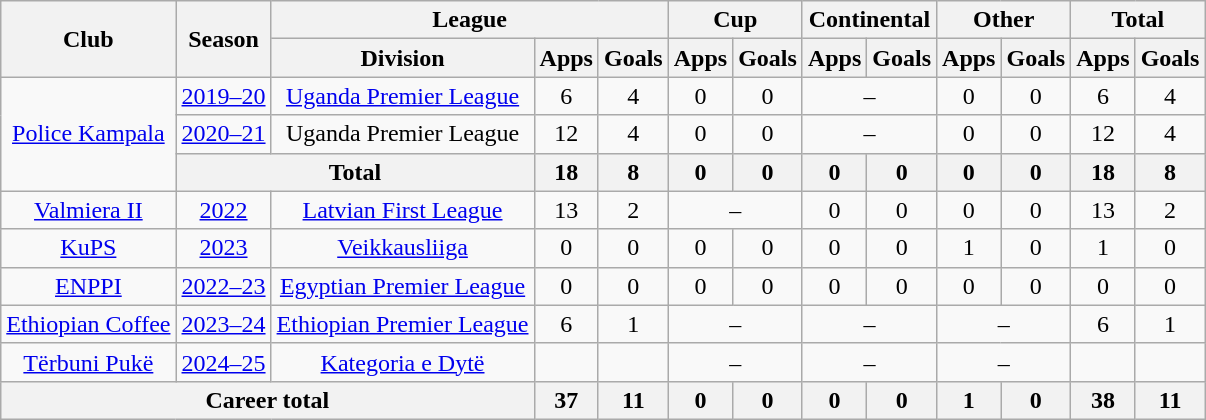<table class="wikitable" style="text-align: center;">
<tr>
<th rowspan=2>Club</th>
<th rowspan=2>Season</th>
<th colspan=3>League</th>
<th colspan=2>Cup</th>
<th colspan=2>Continental</th>
<th colspan=2>Other</th>
<th colspan=2>Total</th>
</tr>
<tr>
<th>Division</th>
<th>Apps</th>
<th>Goals</th>
<th>Apps</th>
<th>Goals</th>
<th>Apps</th>
<th>Goals</th>
<th>Apps</th>
<th>Goals</th>
<th>Apps</th>
<th>Goals</th>
</tr>
<tr>
<td rowspan=3><a href='#'>Police Kampala</a></td>
<td><a href='#'>2019–20</a></td>
<td><a href='#'>Uganda Premier League</a></td>
<td>6</td>
<td>4</td>
<td>0</td>
<td>0</td>
<td colspan="2">–</td>
<td>0</td>
<td>0</td>
<td>6</td>
<td>4</td>
</tr>
<tr>
<td><a href='#'>2020–21</a></td>
<td>Uganda Premier League</td>
<td>12</td>
<td>4</td>
<td>0</td>
<td>0</td>
<td colspan="2">–</td>
<td>0</td>
<td>0</td>
<td>12</td>
<td>4</td>
</tr>
<tr>
<th colspan=2><strong>Total</strong></th>
<th>18</th>
<th>8</th>
<th>0</th>
<th>0</th>
<th>0</th>
<th>0</th>
<th>0</th>
<th>0</th>
<th>18</th>
<th>8</th>
</tr>
<tr>
<td><a href='#'>Valmiera II</a></td>
<td><a href='#'>2022</a></td>
<td><a href='#'>Latvian First League</a></td>
<td>13</td>
<td>2</td>
<td colspan=2>–</td>
<td>0</td>
<td>0</td>
<td>0</td>
<td>0</td>
<td>13</td>
<td>2</td>
</tr>
<tr>
<td><a href='#'>KuPS</a></td>
<td><a href='#'>2023</a></td>
<td><a href='#'>Veikkausliiga</a></td>
<td>0</td>
<td>0</td>
<td>0</td>
<td>0</td>
<td>0</td>
<td>0</td>
<td>1</td>
<td>0</td>
<td>1</td>
<td>0</td>
</tr>
<tr>
<td><a href='#'>ENPPI</a></td>
<td><a href='#'>2022–23</a></td>
<td><a href='#'>Egyptian Premier League</a></td>
<td>0</td>
<td>0</td>
<td>0</td>
<td>0</td>
<td>0</td>
<td>0</td>
<td>0</td>
<td>0</td>
<td>0</td>
<td>0</td>
</tr>
<tr>
<td><a href='#'>Ethiopian Coffee</a></td>
<td><a href='#'>2023–24</a></td>
<td><a href='#'>Ethiopian Premier League</a></td>
<td>6</td>
<td>1</td>
<td colspan=2>–</td>
<td colspan=2>–</td>
<td colspan=2>–</td>
<td>6</td>
<td>1</td>
</tr>
<tr>
<td><a href='#'>Tërbuni Pukë</a></td>
<td><a href='#'>2024–25</a></td>
<td><a href='#'>Kategoria e Dytë</a></td>
<td></td>
<td></td>
<td colspan=2>–</td>
<td colspan=2>–</td>
<td colspan=2>–</td>
<td></td>
<td></td>
</tr>
<tr>
<th colspan=3><strong>Career total</strong></th>
<th>37</th>
<th>11</th>
<th>0</th>
<th>0</th>
<th>0</th>
<th>0</th>
<th>1</th>
<th>0</th>
<th>38</th>
<th>11</th>
</tr>
</table>
